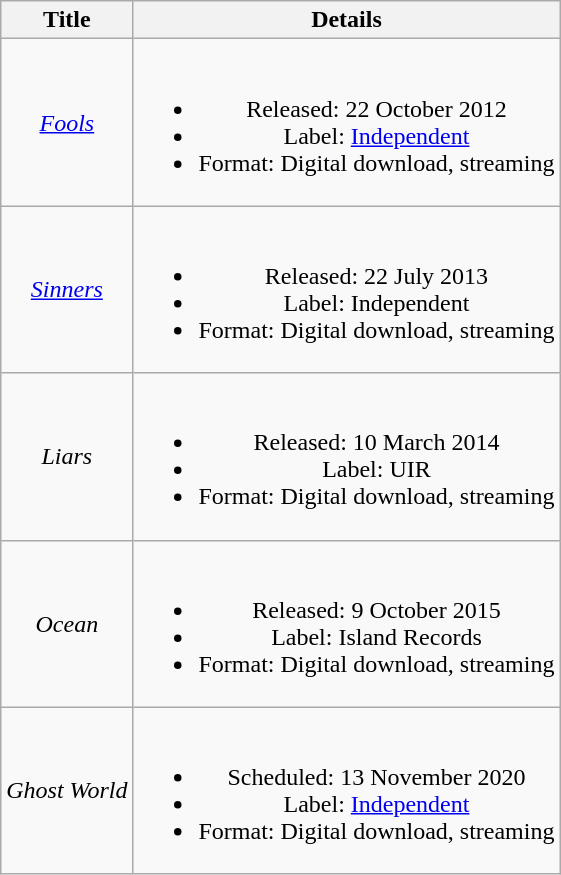<table class="wikitable plainrowheaders" style="text-align:center;">
<tr>
<th scope="col">Title</th>
<th scope="col">Details</th>
</tr>
<tr>
<td><em><a href='#'>Fools</a></em></td>
<td><br><ul><li>Released: 22 October 2012</li><li>Label: <a href='#'>Independent</a></li><li>Format: Digital download, streaming</li></ul></td>
</tr>
<tr>
<td><em><a href='#'>Sinners</a></em></td>
<td><br><ul><li>Released: 22 July 2013</li><li>Label: Independent</li><li>Format: Digital download, streaming</li></ul></td>
</tr>
<tr>
<td><em>Liars</em></td>
<td><br><ul><li>Released: 10 March 2014</li><li>Label: UIR</li><li>Format: Digital download, streaming</li></ul></td>
</tr>
<tr>
<td><em>Ocean</em></td>
<td><br><ul><li>Released: 9 October 2015</li><li>Label: Island Records</li><li>Format: Digital download, streaming</li></ul></td>
</tr>
<tr>
<td><em>Ghost World</em></td>
<td><br><ul><li>Scheduled: 13 November 2020</li><li>Label: <a href='#'>Independent</a></li><li>Format: Digital download, streaming</li></ul></td>
</tr>
</table>
